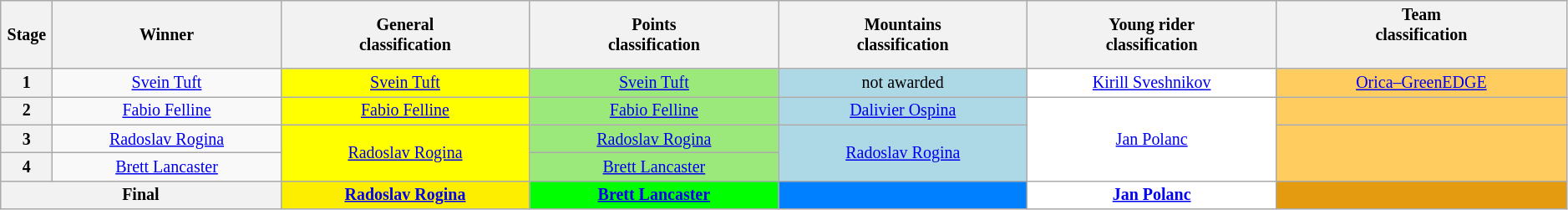<table class="wikitable" style="text-align: center; font-size:smaller;">
<tr>
<th style="width:1%;">Stage</th>
<th style="width:11%;">Winner</th>
<th style="width:12%;">General<br>classification<br></th>
<th style="width:12%;">Points<br>classification<br></th>
<th style="width:12%;">Mountains<br>classification<br></th>
<th style="width:12%;">Young rider<br>classification<br></th>
<th style="width:14%;">Team<br>classification<br><br></th>
</tr>
<tr>
<th>1</th>
<td><a href='#'>Svein Tuft</a></td>
<td style="background:yellow;"><a href='#'>Svein Tuft</a></td>
<td style="background:#9CE97B;"><a href='#'>Svein Tuft</a></td>
<td style="background:lightblue;">not awarded</td>
<td style="background:white;"><a href='#'>Kirill Sveshnikov</a></td>
<td style="background:#FFCD5F;"><a href='#'>Orica–GreenEDGE</a></td>
</tr>
<tr>
<th>2</th>
<td><a href='#'>Fabio Felline</a></td>
<td style="background:yellow;"><a href='#'>Fabio Felline</a></td>
<td style="background:#9CE97B;"><a href='#'>Fabio Felline</a></td>
<td style="background:lightblue;"><a href='#'>Dalivier Ospina</a></td>
<td style="background:white;" rowspan=3><a href='#'>Jan Polanc</a></td>
<td style="background:#FFCD5F;"></td>
</tr>
<tr>
<th>3</th>
<td><a href='#'>Radoslav Rogina</a></td>
<td style="background:yellow;" rowspan=2><a href='#'>Radoslav Rogina</a></td>
<td style="background:#9CE97B;"><a href='#'>Radoslav Rogina</a></td>
<td style="background:lightblue;" rowspan=2><a href='#'>Radoslav Rogina</a></td>
<td style="background:#FFCD5F;" rowspan=2></td>
</tr>
<tr>
<th>4</th>
<td><a href='#'>Brett Lancaster</a></td>
<td style="background:#9CE97B;"><a href='#'>Brett Lancaster</a></td>
</tr>
<tr>
<th colspan="2"><strong>Final</strong></th>
<th style="background:#FDEE00;"><a href='#'>Radoslav Rogina</a></th>
<th style="background:#00FF00;"><a href='#'>Brett Lancaster</a></th>
<th style="background:#007FFF;"></th>
<th style="background:white;"><a href='#'>Jan Polanc</a></th>
<th style="background:#E49B0F;"></th>
</tr>
</table>
